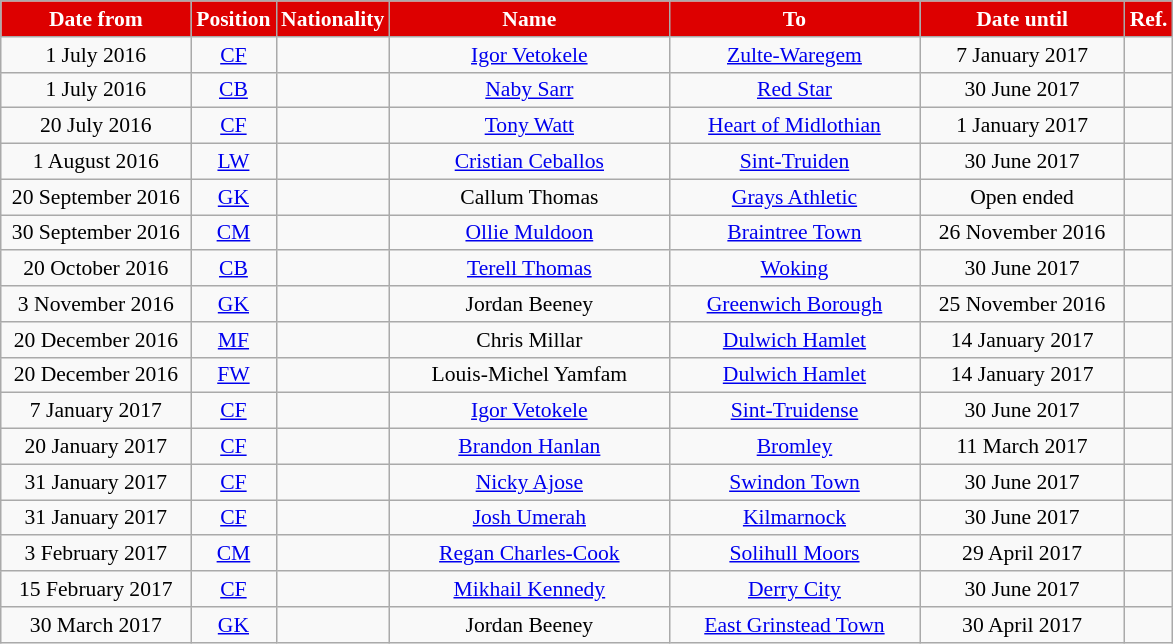<table class="wikitable"  style="text-align:center; font-size:90%; ">
<tr>
<th style="background:#DD0000; color:white; width:120px;">Date from</th>
<th style="background:#DD0000; color:white; width:50px;">Position</th>
<th style="background:#DD0000; color:white; width:50px;">Nationality</th>
<th style="background:#DD0000; color:white; width:180px;">Name</th>
<th style="background:#DD0000; color:white; width:160px;">To</th>
<th style="background:#DD0000; color:white; width:130px;">Date until</th>
<th style="background:#DD0000; color:white; width:25px;">Ref.</th>
</tr>
<tr>
<td>1 July 2016</td>
<td><a href='#'>CF</a></td>
<td></td>
<td><a href='#'>Igor Vetokele</a></td>
<td><a href='#'>Zulte-Waregem</a></td>
<td>7 January 2017</td>
<td></td>
</tr>
<tr>
<td>1 July 2016</td>
<td><a href='#'>CB</a></td>
<td></td>
<td><a href='#'>Naby Sarr</a></td>
<td><a href='#'>Red Star</a></td>
<td>30 June 2017</td>
<td></td>
</tr>
<tr>
<td>20 July 2016</td>
<td><a href='#'>CF</a></td>
<td></td>
<td><a href='#'>Tony Watt</a></td>
<td><a href='#'>Heart of Midlothian</a></td>
<td>1 January  2017</td>
<td></td>
</tr>
<tr>
<td>1 August 2016</td>
<td><a href='#'>LW</a></td>
<td></td>
<td><a href='#'>Cristian Ceballos</a></td>
<td><a href='#'>Sint-Truiden</a></td>
<td>30 June 2017</td>
<td></td>
</tr>
<tr>
<td>20 September 2016</td>
<td><a href='#'>GK</a></td>
<td></td>
<td>Callum Thomas</td>
<td><a href='#'>Grays Athletic</a></td>
<td>Open ended</td>
<td></td>
</tr>
<tr>
<td>30 September 2016</td>
<td><a href='#'>CM</a></td>
<td></td>
<td><a href='#'>Ollie Muldoon</a></td>
<td><a href='#'>Braintree Town</a></td>
<td>26 November 2016</td>
<td></td>
</tr>
<tr>
<td>20 October 2016</td>
<td><a href='#'>CB</a></td>
<td></td>
<td><a href='#'>Terell Thomas</a></td>
<td><a href='#'>Woking</a></td>
<td>30 June 2017</td>
<td></td>
</tr>
<tr>
<td>3 November 2016</td>
<td><a href='#'>GK</a></td>
<td></td>
<td>Jordan Beeney</td>
<td><a href='#'>Greenwich Borough</a></td>
<td>25 November 2016 </td>
<td></td>
</tr>
<tr>
<td>20 December 2016</td>
<td><a href='#'>MF</a></td>
<td></td>
<td>Chris Millar</td>
<td><a href='#'>Dulwich Hamlet</a></td>
<td>14 January 2017</td>
<td></td>
</tr>
<tr>
<td>20 December 2016</td>
<td><a href='#'>FW</a></td>
<td></td>
<td>Louis-Michel Yamfam</td>
<td><a href='#'>Dulwich Hamlet</a></td>
<td>14 January 2017</td>
<td></td>
</tr>
<tr>
<td>7 January 2017</td>
<td><a href='#'>CF</a></td>
<td></td>
<td><a href='#'>Igor Vetokele</a></td>
<td><a href='#'>Sint-Truidense</a></td>
<td>30 June 2017</td>
<td></td>
</tr>
<tr>
<td>20 January 2017</td>
<td><a href='#'>CF</a></td>
<td></td>
<td><a href='#'>Brandon Hanlan</a></td>
<td><a href='#'>Bromley</a></td>
<td>11 March 2017</td>
<td></td>
</tr>
<tr>
<td>31 January 2017</td>
<td><a href='#'>CF</a></td>
<td></td>
<td><a href='#'>Nicky Ajose</a></td>
<td><a href='#'>Swindon Town</a></td>
<td>30 June 2017</td>
<td></td>
</tr>
<tr>
<td>31 January 2017</td>
<td><a href='#'>CF</a></td>
<td></td>
<td><a href='#'>Josh Umerah</a></td>
<td><a href='#'>Kilmarnock</a></td>
<td>30 June 2017</td>
<td></td>
</tr>
<tr>
<td>3 February 2017</td>
<td><a href='#'>CM</a></td>
<td></td>
<td><a href='#'>Regan Charles-Cook</a></td>
<td><a href='#'>Solihull Moors</a></td>
<td>29 April 2017</td>
<td></td>
</tr>
<tr>
<td>15 February 2017</td>
<td><a href='#'>CF</a></td>
<td></td>
<td><a href='#'>Mikhail Kennedy</a></td>
<td><a href='#'>Derry City</a></td>
<td>30 June 2017</td>
<td></td>
</tr>
<tr>
<td>30 March 2017</td>
<td><a href='#'>GK</a></td>
<td></td>
<td>Jordan Beeney</td>
<td><a href='#'>East Grinstead Town</a></td>
<td>30 April 2017</td>
<td></td>
</tr>
</table>
